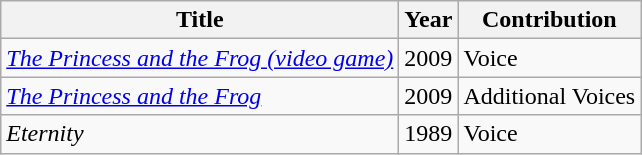<table class="wikitable">
<tr>
<th>Title</th>
<th>Year</th>
<th>Contribution</th>
</tr>
<tr>
<td><em><a href='#'>The Princess and the Frog (video game)</a></em></td>
<td>2009</td>
<td>Voice</td>
</tr>
<tr>
<td><em><a href='#'>The Princess and the Frog</a></em></td>
<td>2009</td>
<td>Additional Voices</td>
</tr>
<tr>
<td><em>Eternity</em></td>
<td>1989</td>
<td>Voice</td>
</tr>
</table>
